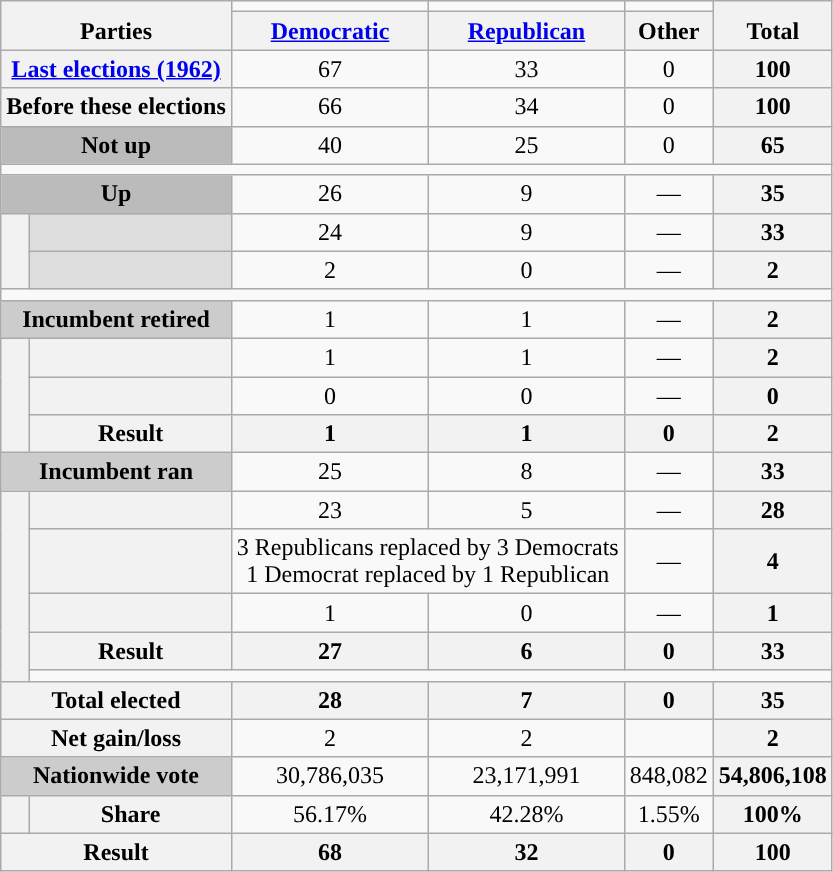<table class=wikitable style=text-align:center>
<tr valign=bottom>
<th rowspan=2 colspan=2>Parties</th>
<td style="background-color:"></td>
<td style="background-color:"></td>
<td style="background-color:"></td>
<th rowspan=2>Total</th>
</tr>
<tr valign=bottom>
<th><a href='#'>Democratic</a></th>
<th><a href='#'>Republican</a></th>
<th>Other</th>
</tr>
<tr>
<th colspan=2><a href='#'>Last elections (1962)</a></th>
<td>67</td>
<td>33</td>
<td>0</td>
<th>100</th>
</tr>
<tr>
<th colspan=2>Before these elections</th>
<td>66</td>
<td>34</td>
<td>0</td>
<th>100</th>
</tr>
<tr>
<th colspan=2 style="background:#bbb">Not up</th>
<td>40</td>
<td>25</td>
<td>0</td>
<th>65</th>
</tr>
<tr>
<td colspan=100></td>
</tr>
<tr>
<th colspan=2 style="background:#bbb">Up</th>
<td>26</td>
<td>9</td>
<td>—</td>
<th>35</th>
</tr>
<tr>
<th rowspan=2></th>
<td style="background:#ddd"></td>
<td>24</td>
<td>9</td>
<td>—</td>
<th>33</th>
</tr>
<tr>
<td style="background:#ddd"></td>
<td>2</td>
<td>0</td>
<td>—</td>
<th>2</th>
</tr>
<tr>
<td colspan=100></td>
</tr>
<tr>
<th colspan=2 style="background:#ccc">Incumbent retired</th>
<td>1</td>
<td>1</td>
<td>—</td>
<th>2</th>
</tr>
<tr>
<th rowspan=3></th>
<th></th>
<td>1</td>
<td>1</td>
<td>—</td>
<th>2</th>
</tr>
<tr>
<th></th>
<td>0</td>
<td>0</td>
<td>—</td>
<th>0</th>
</tr>
<tr>
<th>Result</th>
<th>1</th>
<th>1</th>
<th>0</th>
<th>2</th>
</tr>
<tr>
<th colspan=2 style="background:#ccc">Incumbent ran</th>
<td>25</td>
<td>8</td>
<td>—</td>
<th>33</th>
</tr>
<tr>
<th rowspan=5></th>
<th></th>
<td>23</td>
<td>5</td>
<td>—</td>
<th>28</th>
</tr>
<tr>
<th></th>
<td colspan=2 >3 Republicans replaced by 3 Democrats<br>1 Democrat replaced by 1 Republican</td>
<td>—</td>
<th>4</th>
</tr>
<tr>
<th></th>
<td>1</td>
<td>0</td>
<td>—</td>
<th>1</th>
</tr>
<tr>
<th>Result</th>
<th>27</th>
<th>6</th>
<th>0</th>
<th>33</th>
</tr>
<tr>
<td colspan=100></td>
</tr>
<tr>
<th colspan=2>Total elected</th>
<th>28</th>
<th>7</th>
<th>0</th>
<th>35</th>
</tr>
<tr>
<th colspan=2>Net gain/loss</th>
<td>2</td>
<td>2</td>
<td></td>
<th>2</th>
</tr>
<tr>
<th colspan=2 style="background:#ccc">Nationwide vote</th>
<td>30,786,035</td>
<td>23,171,991</td>
<td>848,082</td>
<th>54,806,108</th>
</tr>
<tr>
<th></th>
<th>Share</th>
<td>56.17%</td>
<td>42.28%</td>
<td>1.55%</td>
<th>100%</th>
</tr>
<tr>
<th colspan=2>Result</th>
<th>68</th>
<th>32</th>
<th>0</th>
<th>100</th>
</tr>
</table>
